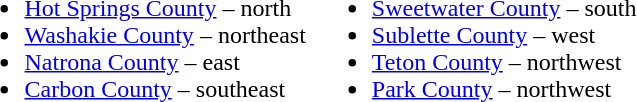<table>
<tr valign=top>
<td><br><ul><li><a href='#'>Hot Springs County</a> – north</li><li><a href='#'>Washakie County</a> – northeast</li><li><a href='#'>Natrona County</a> – east</li><li><a href='#'>Carbon County</a> – southeast</li></ul></td>
<td><br><ul><li><a href='#'>Sweetwater County</a> – south</li><li><a href='#'>Sublette County</a> – west</li><li><a href='#'>Teton County</a> – northwest</li><li><a href='#'>Park County</a> – northwest</li></ul></td>
</tr>
</table>
